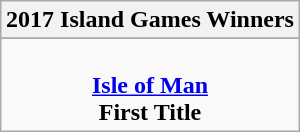<table class="wikitable" style="text-align: center; margin: 0 auto;">
<tr>
<th>2017 Island Games Winners</th>
</tr>
<tr>
</tr>
<tr>
<td><br><strong><a href='#'>Isle of Man</a></strong><br><strong>First Title</strong></td>
</tr>
</table>
